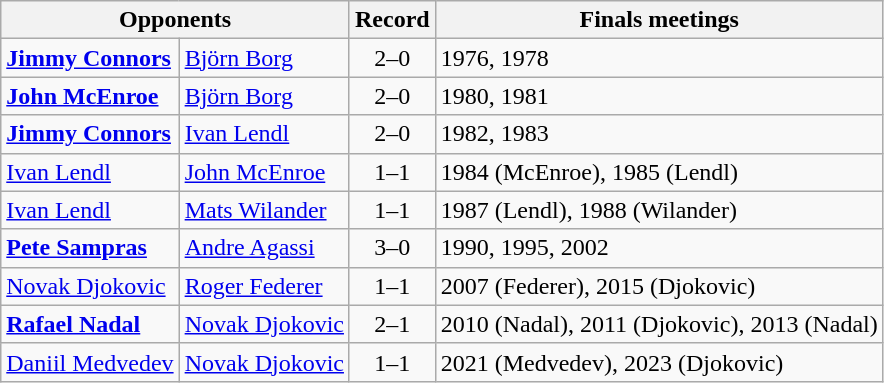<table class="wikitable">
<tr>
<th colspan=2>Opponents</th>
<th>Record</th>
<th>Finals meetings</th>
</tr>
<tr>
<td> <strong><a href='#'>Jimmy Connors</a></strong></td>
<td> <a href='#'>Björn Borg</a></td>
<td align=center>2–0</td>
<td>1976, 1978</td>
</tr>
<tr>
<td> <strong><a href='#'>John McEnroe</a></strong></td>
<td> <a href='#'>Björn Borg</a></td>
<td align=center>2–0</td>
<td>1980, 1981</td>
</tr>
<tr>
<td> <strong><a href='#'>Jimmy Connors</a></strong></td>
<td> <a href='#'>Ivan Lendl</a></td>
<td align=center>2–0</td>
<td>1982, 1983</td>
</tr>
<tr>
<td> <a href='#'>Ivan Lendl</a></td>
<td> <a href='#'>John McEnroe</a></td>
<td align=center>1–1</td>
<td>1984 (McEnroe), 1985 (Lendl)</td>
</tr>
<tr>
<td> <a href='#'>Ivan Lendl</a></td>
<td> <a href='#'>Mats Wilander</a></td>
<td align=center>1–1</td>
<td>1987 (Lendl), 1988 (Wilander)</td>
</tr>
<tr>
<td> <strong><a href='#'>Pete Sampras</a></strong></td>
<td> <a href='#'>Andre Agassi</a></td>
<td align=center>3–0</td>
<td>1990, 1995, 2002</td>
</tr>
<tr>
<td> <a href='#'>Novak Djokovic</a></td>
<td> <a href='#'>Roger Federer</a></td>
<td align=center>1–1</td>
<td>2007 (Federer), 2015 (Djokovic)</td>
</tr>
<tr>
<td> <strong><a href='#'>Rafael Nadal</a></strong></td>
<td> <a href='#'>Novak Djokovic</a></td>
<td align=center>2–1</td>
<td>2010 (Nadal), 2011 (Djokovic), 2013 (Nadal)</td>
</tr>
<tr>
<td> <a href='#'>Daniil Medvedev</a></td>
<td> <a href='#'>Novak Djokovic</a></td>
<td align=center>1–1</td>
<td>2021 (Medvedev), 2023 (Djokovic)</td>
</tr>
</table>
